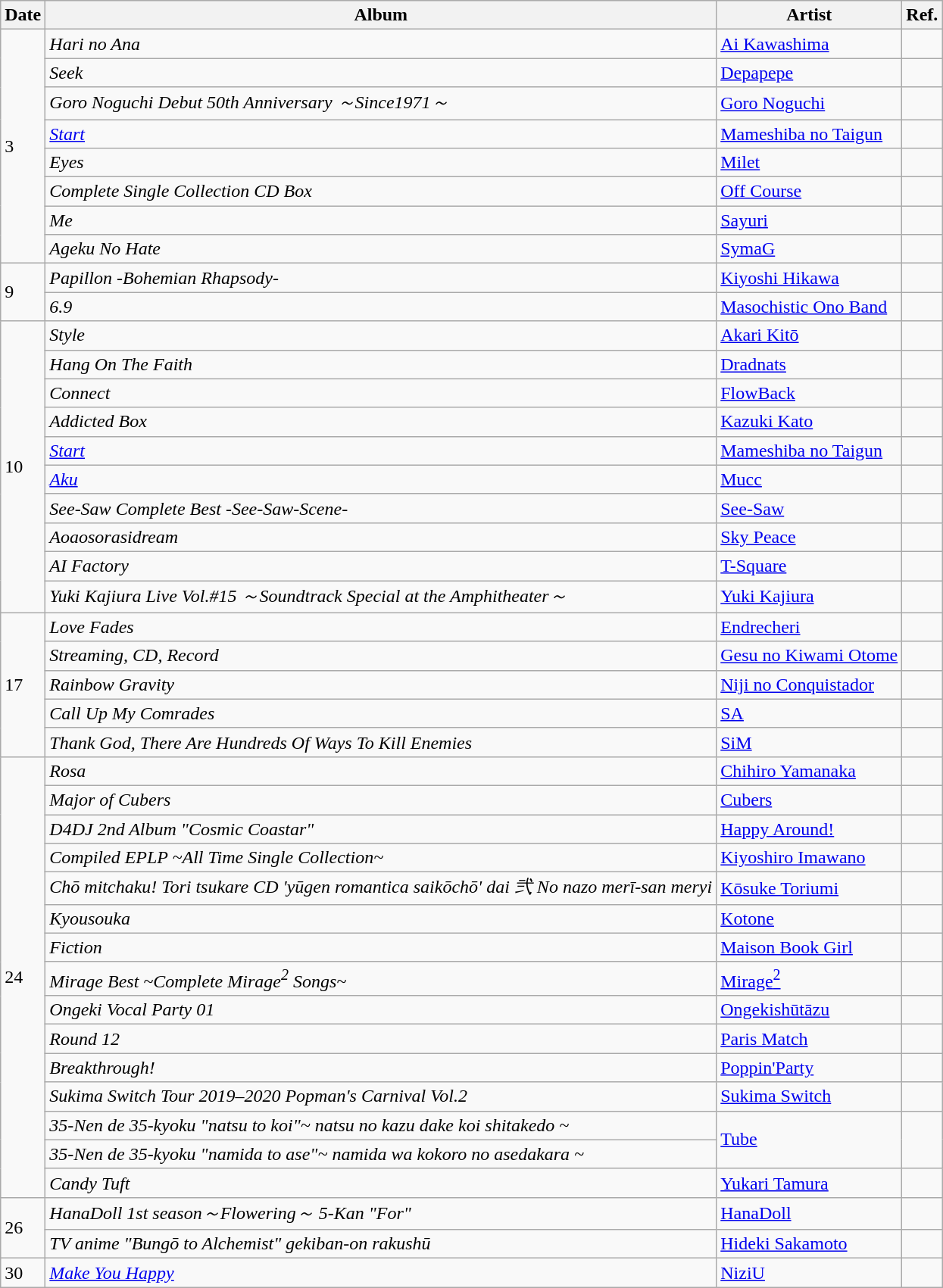<table class="wikitable">
<tr>
<th>Date</th>
<th>Album</th>
<th>Artist</th>
<th>Ref.</th>
</tr>
<tr>
<td rowspan="8">3</td>
<td><em>Hari no Ana</em></td>
<td><a href='#'>Ai Kawashima</a></td>
<td></td>
</tr>
<tr>
<td><em>Seek</em></td>
<td><a href='#'>Depapepe</a></td>
<td></td>
</tr>
<tr>
<td><em>Goro Noguchi Debut 50th Anniversary ～Since1971～</em></td>
<td><a href='#'>Goro Noguchi</a></td>
<td></td>
</tr>
<tr>
<td><em><a href='#'>Start</a></em></td>
<td><a href='#'>Mameshiba no Taigun</a></td>
<td></td>
</tr>
<tr>
<td><em>Eyes</em></td>
<td><a href='#'>Milet</a></td>
<td></td>
</tr>
<tr>
<td><em>Complete Single Collection CD Box</em></td>
<td><a href='#'>Off Course</a></td>
<td></td>
</tr>
<tr>
<td><em>Me</em></td>
<td><a href='#'>Sayuri</a></td>
<td></td>
</tr>
<tr>
<td><em>Ageku No Hate</em></td>
<td><a href='#'>SymaG</a></td>
<td></td>
</tr>
<tr>
<td rowspan="2">9</td>
<td><em>Papillon -Bohemian Rhapsody-</em></td>
<td><a href='#'>Kiyoshi Hikawa</a></td>
<td></td>
</tr>
<tr>
<td><em>6.9</em></td>
<td><a href='#'>Masochistic Ono Band</a></td>
<td></td>
</tr>
<tr>
<td rowspan="10">10</td>
<td><em>Style</em></td>
<td><a href='#'>Akari Kitō</a></td>
<td></td>
</tr>
<tr>
<td><em>Hang On The Faith</em></td>
<td><a href='#'>Dradnats</a></td>
<td></td>
</tr>
<tr>
<td><em>Connect</em></td>
<td><a href='#'>FlowBack</a></td>
<td></td>
</tr>
<tr>
<td><em>Addicted Box</em></td>
<td><a href='#'>Kazuki Kato</a></td>
<td></td>
</tr>
<tr>
<td><em><a href='#'>Start</a></em></td>
<td><a href='#'>Mameshiba no Taigun</a></td>
<td></td>
</tr>
<tr>
<td><em><a href='#'>Aku</a></em></td>
<td><a href='#'>Mucc</a></td>
<td></td>
</tr>
<tr>
<td><em>See-Saw Complete Best -See-Saw-Scene-</em></td>
<td><a href='#'>See-Saw</a></td>
<td></td>
</tr>
<tr>
<td><em>Aoaosorasidream</em></td>
<td><a href='#'>Sky Peace</a></td>
<td></td>
</tr>
<tr>
<td><em>AI Factory</em></td>
<td><a href='#'>T-Square</a></td>
<td></td>
</tr>
<tr>
<td><em>Yuki Kajiura Live Vol.#15 ～Soundtrack Special at the Amphitheater～</em></td>
<td><a href='#'>Yuki Kajiura</a></td>
<td></td>
</tr>
<tr>
<td rowspan="5">17</td>
<td><em>Love Fades</em></td>
<td><a href='#'>Endrecheri</a></td>
<td></td>
</tr>
<tr>
<td><em>Streaming, CD, Record</em></td>
<td><a href='#'>Gesu no Kiwami Otome</a></td>
<td></td>
</tr>
<tr>
<td><em>Rainbow Gravity</em></td>
<td><a href='#'>Niji no Conquistador</a></td>
<td></td>
</tr>
<tr>
<td><em>Call Up My Comrades</em></td>
<td><a href='#'>SA</a></td>
<td></td>
</tr>
<tr>
<td><em>Thank God, There Are Hundreds Of Ways To Kill Enemies</em></td>
<td><a href='#'>SiM</a></td>
<td></td>
</tr>
<tr>
<td rowspan="15">24</td>
<td><em>Rosa</em></td>
<td><a href='#'>Chihiro Yamanaka</a></td>
<td></td>
</tr>
<tr>
<td><em>Major of Cubers</em></td>
<td><a href='#'>Cubers</a></td>
<td></td>
</tr>
<tr>
<td><em>D4DJ 2nd Album "Cosmic Coastar"</em></td>
<td><a href='#'>Happy Around!</a></td>
<td></td>
</tr>
<tr>
<td><em>Compiled EPLP ~All Time Single Collection~</em></td>
<td><a href='#'>Kiyoshiro Imawano</a></td>
<td></td>
</tr>
<tr>
<td><em>Chō mitchaku! Tori tsukare CD 'yūgen romantica saikōchō' dai 弐 No nazo merī-san meryi</em></td>
<td><a href='#'>Kōsuke Toriumi</a></td>
<td></td>
</tr>
<tr>
<td><em>Kyousouka</em></td>
<td><a href='#'>Kotone</a></td>
<td></td>
</tr>
<tr>
<td><em>Fiction</em></td>
<td><a href='#'>Maison Book Girl</a></td>
<td></td>
</tr>
<tr>
<td><em>Mirage Best ~Complete Mirage<sup>2</sup> Songs~</em></td>
<td><a href='#'>Mirage<sup>2</sup></a></td>
<td></td>
</tr>
<tr>
<td><em>Ongeki Vocal Party 01</em></td>
<td><a href='#'>Ongekishūtāzu</a></td>
<td></td>
</tr>
<tr>
<td><em>Round 12</em></td>
<td><a href='#'>Paris Match</a></td>
<td></td>
</tr>
<tr>
<td><em>Breakthrough!</em></td>
<td><a href='#'>Poppin'Party</a></td>
<td></td>
</tr>
<tr>
<td><em>Sukima Switch Tour 2019–2020 Popman's Carnival Vol.2</em></td>
<td><a href='#'>Sukima Switch</a></td>
<td></td>
</tr>
<tr>
<td><em>35-Nen de 35-kyoku "natsu to koi"~ natsu no kazu dake koi shitakedo ~</em></td>
<td rowspan="2"><a href='#'>Tube</a></td>
<td rowspan="2"></td>
</tr>
<tr>
<td><em>35-Nen de 35-kyoku "namida to ase"~ namida wa kokoro no asedakara ~</em></td>
</tr>
<tr>
<td><em>Candy Tuft</em></td>
<td><a href='#'>Yukari Tamura</a></td>
<td></td>
</tr>
<tr>
<td rowspan="2">26</td>
<td><em>HanaDoll 1st season～Flowering～ 5-Kan "For"</em></td>
<td><a href='#'>HanaDoll</a></td>
<td></td>
</tr>
<tr>
<td><em>TV anime "Bungō to Alchemist" gekiban-on rakushū</em></td>
<td><a href='#'>Hideki Sakamoto</a></td>
<td></td>
</tr>
<tr>
<td>30</td>
<td><em><a href='#'>Make You Happy</a></em></td>
<td><a href='#'>NiziU</a></td>
<td></td>
</tr>
</table>
